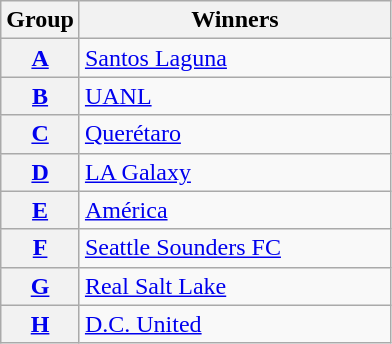<table class=wikitable>
<tr>
<th>Group</th>
<th width=200>Winners</th>
</tr>
<tr>
<th><a href='#'>A</a></th>
<td> <a href='#'>Santos Laguna</a></td>
</tr>
<tr>
<th><a href='#'>B</a></th>
<td> <a href='#'>UANL</a></td>
</tr>
<tr>
<th><a href='#'>C</a></th>
<td> <a href='#'>Querétaro</a></td>
</tr>
<tr>
<th><a href='#'>D</a></th>
<td> <a href='#'>LA Galaxy</a></td>
</tr>
<tr>
<th><a href='#'>E</a></th>
<td> <a href='#'>América</a></td>
</tr>
<tr>
<th><a href='#'>F</a></th>
<td> <a href='#'>Seattle Sounders FC</a></td>
</tr>
<tr>
<th><a href='#'>G</a></th>
<td> <a href='#'>Real Salt Lake</a></td>
</tr>
<tr>
<th><a href='#'>H</a></th>
<td> <a href='#'>D.C. United</a></td>
</tr>
</table>
